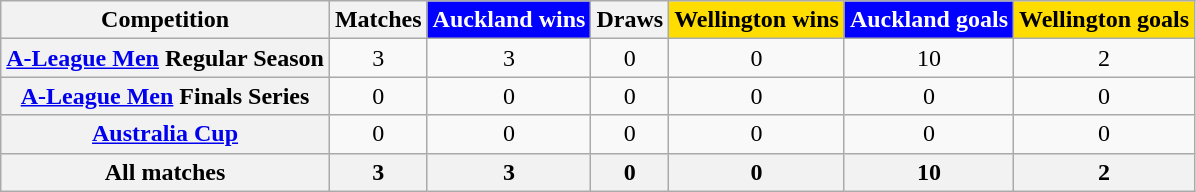<table class="wikitable" style="text-align: center;">
<tr>
<th>Competition</th>
<th>Matches</th>
<th style="background:#0200ff;color:white;">Auckland wins</th>
<th>Draws</th>
<th style="background:#ffdd00;color:black;">Wellington wins</th>
<th style="background:#0200ff;color:white;">Auckland goals</th>
<th style="background:#ffdd00;color:black;">Wellington goals</th>
</tr>
<tr>
<th scope="row"><a href='#'>A-League Men</a> Regular Season</th>
<td>3</td>
<td>3</td>
<td>0</td>
<td>0</td>
<td>10</td>
<td>2</td>
</tr>
<tr>
<th><a href='#'>A-League Men</a> Finals Series</th>
<td>0</td>
<td>0</td>
<td>0</td>
<td>0</td>
<td>0</td>
<td>0</td>
</tr>
<tr>
<th scope="row"><a href='#'>Australia Cup</a></th>
<td>0</td>
<td>0</td>
<td>0</td>
<td>0</td>
<td>0</td>
<td>0</td>
</tr>
<tr>
<th scope="row">All matches</th>
<th scope="row">3</th>
<th>3</th>
<th>0</th>
<th>0</th>
<th>10</th>
<th>2</th>
</tr>
</table>
